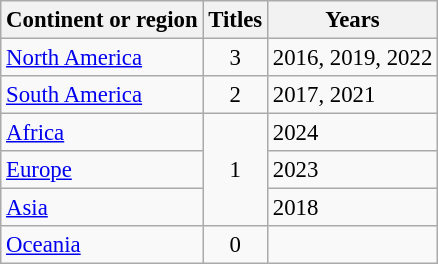<table class="wikitable sortable" style="font-size: 95%;">
<tr>
<th>Continent or region</th>
<th>Titles</th>
<th>Years</th>
</tr>
<tr>
<td><a href='#'>North America</a></td>
<td style="text-align:center;">3</td>
<td>2016, 2019, 2022</td>
</tr>
<tr>
<td><a href='#'>South America</a></td>
<td style="text-align:center;">2</td>
<td>2017, 2021</td>
</tr>
<tr>
<td><a href='#'>Africa</a></td>
<td rowspan="3" style="text-align:center;">1</td>
<td>2024</td>
</tr>
<tr>
<td><a href='#'>Europe</a></td>
<td>2023</td>
</tr>
<tr>
<td><a href='#'>Asia</a></td>
<td>2018</td>
</tr>
<tr>
<td><a href='#'>Oceania</a></td>
<td style="text-align:center;">0</td>
<td></td>
</tr>
</table>
